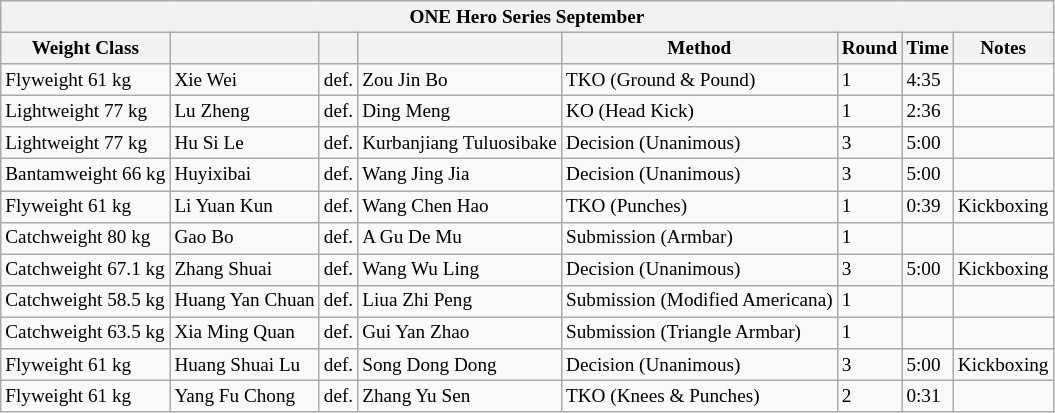<table class="wikitable" style="font-size: 80%;">
<tr>
<th colspan="8"><strong>ONE Hero Series September</strong></th>
</tr>
<tr>
<th colspan="1">Weight Class</th>
<th colspan="1"></th>
<th colspan="1"></th>
<th colspan="1"></th>
<th colspan="1">Method</th>
<th colspan="1">Round</th>
<th colspan="1">Time</th>
<th colspan="1">Notes</th>
</tr>
<tr>
<td>Flyweight 61 kg</td>
<td> Xie Wei</td>
<td>def.</td>
<td> Zou Jin Bo</td>
<td>TKO (Ground & Pound)</td>
<td>1</td>
<td>4:35</td>
<td></td>
</tr>
<tr>
<td>Lightweight 77 kg</td>
<td> Lu Zheng</td>
<td>def.</td>
<td> Ding Meng</td>
<td>KO (Head Kick)</td>
<td>1</td>
<td>2:36</td>
<td></td>
</tr>
<tr>
<td>Lightweight 77 kg</td>
<td> Hu Si Le</td>
<td>def.</td>
<td> Kurbanjiang Tuluosibake</td>
<td>Decision (Unanimous)</td>
<td>3</td>
<td>5:00</td>
<td></td>
</tr>
<tr>
<td>Bantamweight 66 kg</td>
<td> Huyixibai</td>
<td>def.</td>
<td> Wang Jing Jia</td>
<td>Decision (Unanimous)</td>
<td>3</td>
<td>5:00</td>
<td></td>
</tr>
<tr>
<td>Flyweight 61 kg</td>
<td> Li Yuan Kun</td>
<td>def.</td>
<td> Wang Chen Hao</td>
<td>TKO (Punches)</td>
<td>1</td>
<td>0:39</td>
<td>Kickboxing</td>
</tr>
<tr>
<td>Catchweight 80 kg</td>
<td> Gao Bo</td>
<td>def.</td>
<td> A Gu De Mu</td>
<td>Submission (Armbar)</td>
<td>1</td>
<td></td>
<td></td>
</tr>
<tr>
<td>Catchweight 67.1 kg</td>
<td> Zhang Shuai</td>
<td>def.</td>
<td> Wang Wu Ling</td>
<td>Decision (Unanimous)</td>
<td>3</td>
<td>5:00</td>
<td>Kickboxing</td>
</tr>
<tr>
<td>Catchweight 58.5 kg</td>
<td> Huang Yan Chuan</td>
<td>def.</td>
<td> Liua Zhi Peng</td>
<td>Submission (Modified Americana)</td>
<td>1</td>
<td></td>
<td></td>
</tr>
<tr>
<td>Catchweight 63.5 kg</td>
<td> Xia Ming Quan</td>
<td>def.</td>
<td> Gui Yan Zhao</td>
<td>Submission (Triangle Armbar)</td>
<td>1</td>
<td></td>
<td></td>
</tr>
<tr>
<td>Flyweight 61 kg</td>
<td> Huang Shuai Lu</td>
<td>def.</td>
<td> Song Dong Dong</td>
<td>Decision (Unanimous)</td>
<td>3</td>
<td>5:00</td>
<td>Kickboxing</td>
</tr>
<tr>
<td>Flyweight 61 kg</td>
<td> Yang Fu Chong</td>
<td>def.</td>
<td> Zhang Yu Sen</td>
<td>TKO (Knees & Punches)</td>
<td>2</td>
<td>0:31</td>
<td></td>
</tr>
</table>
